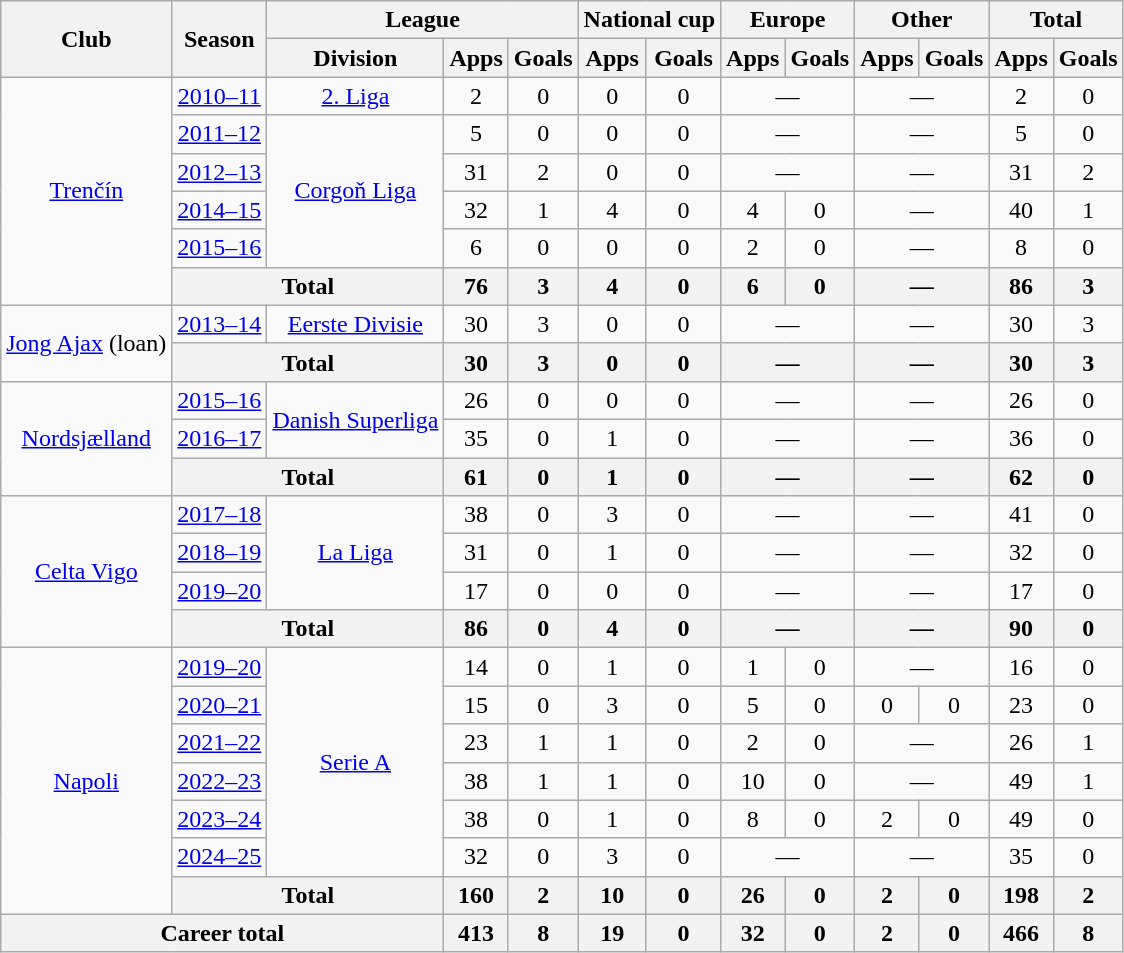<table class="wikitable" style="text-align: center">
<tr>
<th rowspan=2>Club</th>
<th rowspan=2>Season</th>
<th colspan=3>League</th>
<th colspan=2>National cup</th>
<th colspan=2>Europe</th>
<th colspan=2>Other</th>
<th colspan=2>Total</th>
</tr>
<tr>
<th>Division</th>
<th>Apps</th>
<th>Goals</th>
<th>Apps</th>
<th>Goals</th>
<th>Apps</th>
<th>Goals</th>
<th>Apps</th>
<th>Goals</th>
<th>Apps</th>
<th>Goals</th>
</tr>
<tr>
<td rowspan=6><a href='#'>Trenčín</a></td>
<td><a href='#'>2010–11</a></td>
<td><a href='#'>2. Liga</a></td>
<td>2</td>
<td>0</td>
<td>0</td>
<td>0</td>
<td colspan=2>—</td>
<td colspan=2>—</td>
<td>2</td>
<td>0</td>
</tr>
<tr>
<td><a href='#'>2011–12</a></td>
<td rowspan=4><a href='#'>Corgoň Liga</a></td>
<td>5</td>
<td>0</td>
<td>0</td>
<td>0</td>
<td colspan=2>—</td>
<td colspan=2>—</td>
<td>5</td>
<td>0</td>
</tr>
<tr>
<td><a href='#'>2012–13</a></td>
<td>31</td>
<td>2</td>
<td>0</td>
<td>0</td>
<td colspan=2>—</td>
<td colspan=2>—</td>
<td>31</td>
<td>2</td>
</tr>
<tr>
<td><a href='#'>2014–15</a></td>
<td>32</td>
<td>1</td>
<td>4</td>
<td>0</td>
<td>4</td>
<td>0</td>
<td colspan=2>—</td>
<td>40</td>
<td>1</td>
</tr>
<tr>
<td><a href='#'>2015–16</a></td>
<td>6</td>
<td>0</td>
<td>0</td>
<td>0</td>
<td>2</td>
<td>0</td>
<td colspan=2>—</td>
<td>8</td>
<td>0</td>
</tr>
<tr>
<th colspan=2>Total</th>
<th>76</th>
<th>3</th>
<th>4</th>
<th>0</th>
<th>6</th>
<th>0</th>
<th colspan=2>—</th>
<th>86</th>
<th>3</th>
</tr>
<tr>
<td rowspan=2><a href='#'>Jong Ajax</a> (loan)</td>
<td><a href='#'>2013–14</a></td>
<td><a href='#'>Eerste Divisie</a></td>
<td>30</td>
<td>3</td>
<td>0</td>
<td>0</td>
<td colspan=2>—</td>
<td colspan=2>—</td>
<td>30</td>
<td>3</td>
</tr>
<tr>
<th colspan=2>Total</th>
<th>30</th>
<th>3</th>
<th>0</th>
<th>0</th>
<th colspan=2>—</th>
<th colspan=2>—</th>
<th>30</th>
<th>3</th>
</tr>
<tr>
<td rowspan=3><a href='#'>Nordsjælland</a></td>
<td><a href='#'>2015–16</a></td>
<td rowspan=2><a href='#'>Danish Superliga</a></td>
<td>26</td>
<td>0</td>
<td>0</td>
<td>0</td>
<td colspan=2>—</td>
<td colspan=2>—</td>
<td>26</td>
<td>0</td>
</tr>
<tr>
<td><a href='#'>2016–17</a></td>
<td>35</td>
<td>0</td>
<td>1</td>
<td>0</td>
<td colspan=2>—</td>
<td colspan=2>—</td>
<td>36</td>
<td>0</td>
</tr>
<tr>
<th colspan=2>Total</th>
<th>61</th>
<th>0</th>
<th>1</th>
<th>0</th>
<th colspan=2>—</th>
<th colspan=2>—</th>
<th>62</th>
<th>0</th>
</tr>
<tr>
<td rowspan=4><a href='#'>Celta Vigo</a></td>
<td><a href='#'>2017–18</a></td>
<td rowspan=3><a href='#'>La Liga</a></td>
<td>38</td>
<td>0</td>
<td>3</td>
<td>0</td>
<td colspan=2>—</td>
<td colspan=2>—</td>
<td>41</td>
<td>0</td>
</tr>
<tr>
<td><a href='#'>2018–19</a></td>
<td>31</td>
<td>0</td>
<td>1</td>
<td>0</td>
<td colspan=2>—</td>
<td colspan=2>—</td>
<td>32</td>
<td>0</td>
</tr>
<tr>
<td><a href='#'>2019–20</a></td>
<td>17</td>
<td>0</td>
<td>0</td>
<td>0</td>
<td colspan=2>—</td>
<td colspan=2>—</td>
<td>17</td>
<td>0</td>
</tr>
<tr>
<th colspan=2>Total</th>
<th>86</th>
<th>0</th>
<th>4</th>
<th>0</th>
<th colspan=2>—</th>
<th colspan=2>—</th>
<th>90</th>
<th>0</th>
</tr>
<tr>
<td rowspan=7><a href='#'>Napoli</a></td>
<td><a href='#'>2019–20</a></td>
<td rowspan=6><a href='#'>Serie A</a></td>
<td>14</td>
<td>0</td>
<td>1</td>
<td>0</td>
<td>1</td>
<td>0</td>
<td colspan=2>—</td>
<td>16</td>
<td>0</td>
</tr>
<tr>
<td><a href='#'>2020–21</a></td>
<td>15</td>
<td>0</td>
<td>3</td>
<td>0</td>
<td>5</td>
<td>0</td>
<td>0</td>
<td>0</td>
<td>23</td>
<td>0</td>
</tr>
<tr>
<td><a href='#'>2021–22</a></td>
<td>23</td>
<td>1</td>
<td>1</td>
<td>0</td>
<td>2</td>
<td>0</td>
<td colspan=2>—</td>
<td>26</td>
<td>1</td>
</tr>
<tr>
<td><a href='#'>2022–23</a></td>
<td>38</td>
<td>1</td>
<td>1</td>
<td>0</td>
<td>10</td>
<td>0</td>
<td colspan=2>—</td>
<td>49</td>
<td>1</td>
</tr>
<tr>
<td><a href='#'>2023–24</a></td>
<td>38</td>
<td>0</td>
<td>1</td>
<td>0</td>
<td>8</td>
<td>0</td>
<td>2</td>
<td>0</td>
<td>49</td>
<td>0</td>
</tr>
<tr>
<td><a href='#'>2024–25</a></td>
<td>32</td>
<td>0</td>
<td>3</td>
<td>0</td>
<td colspan=2>—</td>
<td colspan=2>—</td>
<td>35</td>
<td>0</td>
</tr>
<tr>
<th colspan=2>Total</th>
<th>160</th>
<th>2</th>
<th>10</th>
<th>0</th>
<th>26</th>
<th>0</th>
<th>2</th>
<th>0</th>
<th>198</th>
<th>2</th>
</tr>
<tr>
<th colspan=3>Career total</th>
<th>413</th>
<th>8</th>
<th>19</th>
<th>0</th>
<th>32</th>
<th>0</th>
<th>2</th>
<th>0</th>
<th>466</th>
<th>8</th>
</tr>
</table>
